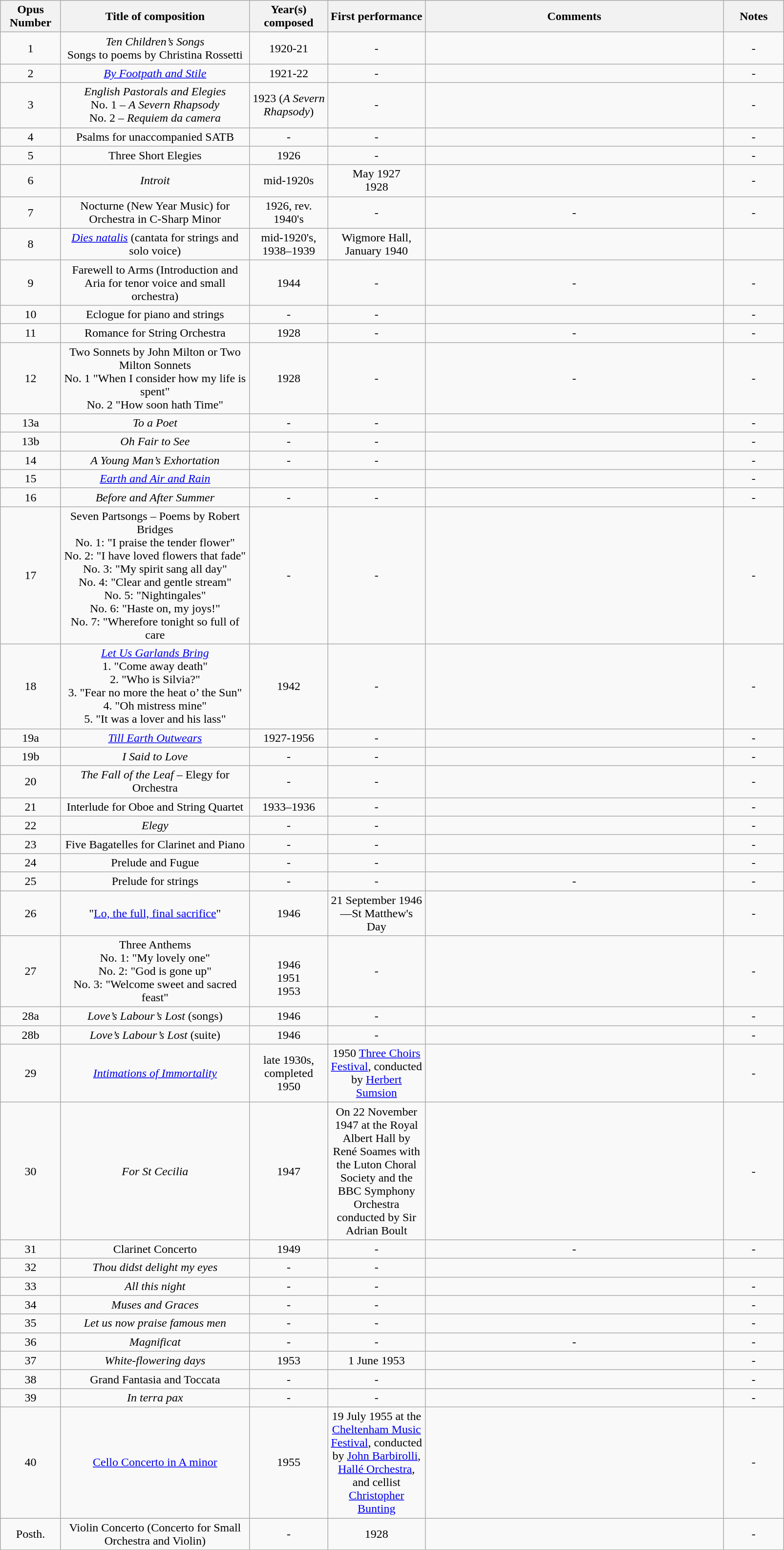<table class="wikitable" style="text-align:center">
<tr>
<th scope="col" width=75>Opus Number</th>
<th scope="col" width=250>Title of composition</th>
<th scope="col" width=100>Year(s) composed</th>
<th scope="col" width=125>First performance</th>
<th scope="col" width=400>Comments</th>
<th scope="col" width=75>Notes</th>
</tr>
<tr>
<td>1</td>
<td><em>Ten Children’s Songs</em><br>Songs to poems by Christina Rossetti</td>
<td>1920-21</td>
<td>-</td>
<td></td>
<td>-</td>
</tr>
<tr>
<td>2</td>
<td><em><a href='#'>By Footpath and Stile</a></em></td>
<td>1921-22</td>
<td>-</td>
<td></td>
<td>-</td>
</tr>
<tr>
<td>3</td>
<td><em>English Pastorals and Elegies</em><br>No. 1 – <em>A Severn Rhapsody</em><br>No. 2 – <em>Requiem da camera</em></td>
<td>1923 (<em>A Severn Rhapsody</em>)</td>
<td>-</td>
<td></td>
<td>-</td>
</tr>
<tr>
<td>4</td>
<td>Psalms for unaccompanied SATB</td>
<td>-</td>
<td>-</td>
<td></td>
<td>-</td>
</tr>
<tr>
<td>5</td>
<td>Three Short Elegies</td>
<td>1926</td>
<td>-</td>
<td></td>
<td>-</td>
</tr>
<tr>
<td>6</td>
<td><em>Introit</em></td>
<td>mid-1920s</td>
<td>May 1927<br>1928</td>
<td></td>
<td>-</td>
</tr>
<tr>
<td>7</td>
<td>Nocturne (New Year Music) for Orchestra in C-Sharp Minor</td>
<td>1926, rev. 1940's</td>
<td>-</td>
<td>-</td>
<td>-</td>
</tr>
<tr>
<td>8</td>
<td><em><a href='#'>Dies natalis</a></em> (cantata for strings and solo voice)</td>
<td>mid-1920's, 1938–1939</td>
<td>Wigmore Hall, January 1940</td>
<td></td>
<td></td>
</tr>
<tr>
<td>9</td>
<td>Farewell to Arms (Introduction and Aria for tenor voice and small orchestra)</td>
<td>1944</td>
<td>-</td>
<td>-</td>
<td>-</td>
</tr>
<tr>
<td>10</td>
<td>Eclogue for piano and strings</td>
<td>-</td>
<td>-</td>
<td></td>
<td>-</td>
</tr>
<tr>
<td>11</td>
<td>Romance for String Orchestra</td>
<td>1928</td>
<td>-</td>
<td>-</td>
<td>-</td>
</tr>
<tr>
<td>12</td>
<td>Two Sonnets by John Milton or Two Milton Sonnets<br>No. 1 "When I consider how my life is spent"<br>No. 2 "How soon hath Time"</td>
<td>1928</td>
<td>-</td>
<td>-</td>
<td>-</td>
</tr>
<tr>
<td>13a</td>
<td><em>To a Poet</em></td>
<td>-</td>
<td>-</td>
<td></td>
<td>-</td>
</tr>
<tr>
<td>13b</td>
<td><em>Oh Fair to See</em></td>
<td>-</td>
<td>-</td>
<td></td>
<td>-</td>
</tr>
<tr>
<td>14</td>
<td><em>A Young Man’s Exhortation</em></td>
<td>-</td>
<td>-</td>
<td></td>
<td>-</td>
</tr>
<tr>
<td>15</td>
<td><em><a href='#'>Earth and Air and Rain</a></em></td>
<td></td>
<td></td>
<td></td>
<td>-</td>
</tr>
<tr>
<td>16</td>
<td><em>Before and After Summer</em></td>
<td>-</td>
<td>-</td>
<td></td>
<td>-</td>
</tr>
<tr>
<td>17</td>
<td>Seven Partsongs – Poems by Robert Bridges<br>No. 1: "I praise the tender flower"<br>No. 2: "I have loved flowers that fade"<br>No. 3: "My spirit sang all day"<br>No. 4: "Clear and gentle stream"<br>No. 5: "Nightingales"<br>No. 6: "Haste on, my joys!"<br>No. 7: "Wherefore tonight so full of care</td>
<td>-</td>
<td>-</td>
<td></td>
<td>-</td>
</tr>
<tr>
<td>18</td>
<td><em><a href='#'>Let Us Garlands Bring</a></em><br>1. "Come away death"<br>2. "Who is Silvia?"<br>3. "Fear no more the heat o’ the Sun"<br>4. "Oh mistress mine"<br>5. "It was a lover and his lass"<br></td>
<td>1942</td>
<td>-</td>
<td></td>
<td>-</td>
</tr>
<tr>
<td>19a</td>
<td><em><a href='#'>Till Earth Outwears</a></em></td>
<td>1927-1956</td>
<td>-</td>
<td></td>
<td>-</td>
</tr>
<tr>
<td>19b</td>
<td><em>I Said to Love</em></td>
<td>-</td>
<td>-</td>
<td></td>
<td>-</td>
</tr>
<tr>
<td>20</td>
<td><em>The Fall of the Leaf</em> – Elegy for Orchestra</td>
<td>-</td>
<td>-</td>
<td></td>
<td>-</td>
</tr>
<tr>
<td>21</td>
<td>Interlude for Oboe and String Quartet</td>
<td>1933–1936</td>
<td>-</td>
<td></td>
<td>-</td>
</tr>
<tr>
<td>22</td>
<td><em>Elegy</em></td>
<td>-</td>
<td>-</td>
<td></td>
<td>-</td>
</tr>
<tr>
<td>23</td>
<td>Five Bagatelles for Clarinet and Piano</td>
<td>-</td>
<td>-</td>
<td></td>
<td>-</td>
</tr>
<tr>
<td>24</td>
<td>Prelude and Fugue</td>
<td>-</td>
<td>-</td>
<td></td>
<td>-</td>
</tr>
<tr>
<td>25</td>
<td>Prelude for strings</td>
<td>-</td>
<td>-</td>
<td>-</td>
<td>-</td>
</tr>
<tr>
<td>26</td>
<td>"<a href='#'>Lo, the full, final sacrifice</a>"</td>
<td>1946</td>
<td>21 September 1946—St Matthew's Day</td>
<td></td>
<td>-</td>
</tr>
<tr>
<td>27</td>
<td>Three Anthems<br>No. 1: "My lovely one"<br>No. 2: "God is gone up"<br>No. 3: "Welcome sweet and sacred feast"</td>
<td><br>1946<br>1951<br>1953</td>
<td>-</td>
<td></td>
<td>-</td>
</tr>
<tr>
<td>28a</td>
<td><em>Love’s Labour’s Lost</em> (songs)</td>
<td>1946</td>
<td>-</td>
<td></td>
<td>-</td>
</tr>
<tr>
<td>28b</td>
<td><em>Love’s Labour’s Lost</em> (suite)</td>
<td>1946</td>
<td>-</td>
<td></td>
<td>-</td>
</tr>
<tr>
<td>29</td>
<td><em><a href='#'>Intimations of Immortality</a></em></td>
<td>late 1930s, completed 1950</td>
<td>1950 <a href='#'>Three Choirs Festival</a>, conducted by <a href='#'>Herbert Sumsion</a></td>
<td></td>
<td>-</td>
</tr>
<tr>
<td>30</td>
<td><em>For St Cecilia</em></td>
<td>1947</td>
<td>On 22 November 1947 at the Royal Albert Hall by René Soames with the Luton Choral Society and the BBC Symphony Orchestra conducted by Sir Adrian Boult</td>
<td></td>
<td>-</td>
</tr>
<tr>
<td>31</td>
<td>Clarinet Concerto</td>
<td>1949</td>
<td>-</td>
<td>-</td>
<td>-</td>
</tr>
<tr>
<td>32</td>
<td><em>Thou didst delight my eyes</em></td>
<td>-</td>
<td>-</td>
<td></td>
<td></td>
</tr>
<tr>
<td>33</td>
<td><em>All this night</em></td>
<td>-</td>
<td>-</td>
<td></td>
<td>-</td>
</tr>
<tr>
<td>34</td>
<td><em>Muses and Graces</em></td>
<td>-</td>
<td>-</td>
<td></td>
<td>-</td>
</tr>
<tr>
<td>35</td>
<td><em>Let us now praise famous men</em></td>
<td>-</td>
<td>-</td>
<td></td>
<td>-</td>
</tr>
<tr>
<td>36</td>
<td><em>Magnificat</em></td>
<td>-</td>
<td>-</td>
<td>-</td>
<td>-</td>
</tr>
<tr>
<td>37</td>
<td><em>White-flowering days</em></td>
<td>1953</td>
<td>1 June 1953</td>
<td></td>
<td>-</td>
</tr>
<tr>
<td>38</td>
<td>Grand Fantasia and Toccata</td>
<td>-</td>
<td>-</td>
<td></td>
<td>-</td>
</tr>
<tr>
<td>39</td>
<td><em>In terra pax</em></td>
<td>-</td>
<td>-</td>
<td></td>
<td>-</td>
</tr>
<tr>
<td>40</td>
<td><a href='#'>Cello Concerto in A minor</a></td>
<td>1955</td>
<td>19 July 1955 at the <a href='#'>Cheltenham Music Festival</a>, conducted by <a href='#'>John Barbirolli</a>, <a href='#'>Hallé Orchestra</a>, and cellist <a href='#'>Christopher Bunting</a></td>
<td></td>
<td>-</td>
</tr>
<tr>
<td>Posth.</td>
<td>Violin Concerto (Concerto for Small Orchestra and Violin)</td>
<td>-</td>
<td>1928</td>
<td></td>
<td>-</td>
</tr>
</table>
